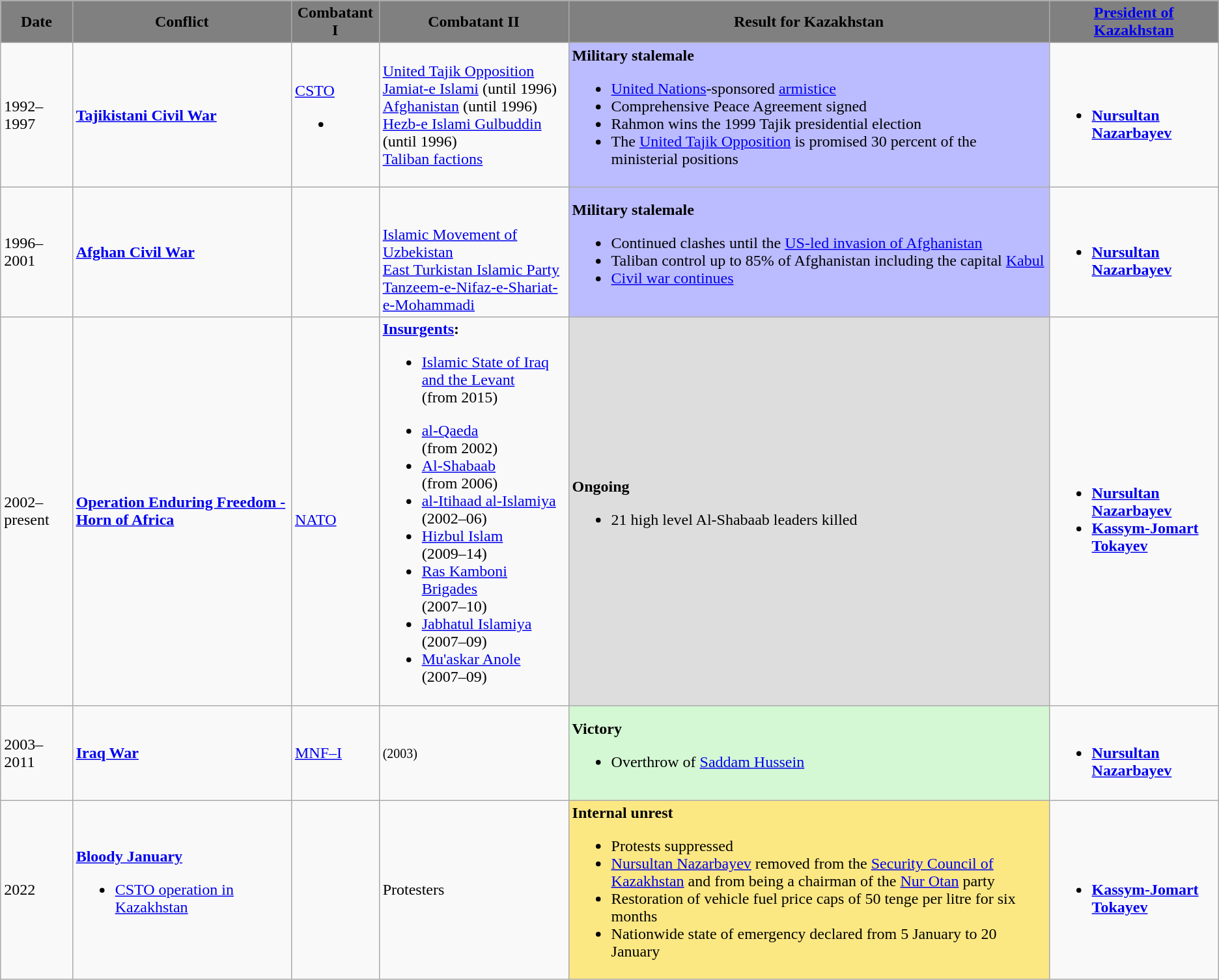<table class="wikitable">
<tr>
<th style="background:gray;">Date</th>
<th style="background:gray;">Conflict</th>
<th style="background:gray;">Combatant I</th>
<th style="background:gray;">Combatant II</th>
<th style="background:gray;">Result for Kazakhstan</th>
<th style="background:gray;"><a href='#'>President of Kazakhstan</a></th>
</tr>
<tr>
<td>1992–1997</td>
<td><strong><a href='#'>Tajikistani Civil War</a></strong></td>
<td> <a href='#'>CSTO</a><br><ul><li></li></ul></td>
<td> <a href='#'>United Tajik Opposition</a><br> <a href='#'>Jamiat-e Islami</a> (until 1996)<br> <a href='#'>Afghanistan</a> (until 1996)<br> <a href='#'>Hezb-e Islami Gulbuddin</a> (until 1996)<br>  <a href='#'>Taliban factions</a></td>
<td style="background:#BBF"><strong>Military stalemale</strong><br><ul><li><a href='#'>United Nations</a>-sponsored <a href='#'>armistice</a></li><li>Comprehensive Peace Agreement signed</li><li>Rahmon wins the 1999 Tajik presidential election</li><li>The <a href='#'>United Tajik Opposition</a> is promised 30 percent of the ministerial positions</li></ul></td>
<td><br><ul><li><strong><a href='#'>Nursultan Nazarbayev</a></strong></li></ul></td>
</tr>
<tr>
<td>1996–2001</td>
<td><strong><a href='#'>Afghan Civil War</a></strong></td>
<td><br></td>
<td><br><br> <a href='#'>Islamic Movement of Uzbekistan</a><br> <a href='#'>East Turkistan Islamic Party</a><br> <a href='#'>Tanzeem-e-Nifaz-e-Shariat-e-Mohammadi</a><br></td>
<td style="background:#BBF"><strong>Military stalemale</strong><br><ul><li>Continued clashes until the <a href='#'>US-led invasion of Afghanistan</a></li><li>Taliban control up to 85% of Afghanistan including the capital <a href='#'>Kabul</a></li><li><a href='#'>Civil war continues</a></li></ul></td>
<td><br><ul><li><strong><a href='#'>Nursultan Nazarbayev</a></strong></li></ul></td>
</tr>
<tr>
<td>2002–present</td>
<td><strong><a href='#'>Operation Enduring Freedom - Horn of Africa</a></strong></td>
<td><br> <a href='#'>NATO</a></td>
<td><strong><a href='#'>Insurgents</a>:</strong><br><ul><li> <a href='#'>Islamic State of Iraq and the Levant</a> <br> (from 2015)</li></ul><ul><li> <a href='#'>al-Qaeda</a> <br> (from 2002)</li><li> <a href='#'>Al-Shabaab</a> <br> (from 2006)</li><li> <a href='#'>al-Itihaad al-Islamiya</a> <br> (2002–06)</li><li> <a href='#'>Hizbul Islam</a> <br> (2009–14)</li><li> <a href='#'>Ras Kamboni Brigades</a> <br> (2007–10)</li><li> <a href='#'>Jabhatul Islamiya</a> <br> (2007–09)</li><li> <a href='#'>Mu'askar Anole</a> <br> (2007–09)</li></ul></td>
<td style="background:#ddd"><strong>Ongoing</strong><br><ul><li>21 high level Al-Shabaab leaders killed</li></ul></td>
<td><br><ul><li><strong><a href='#'>Nursultan Nazarbayev</a></strong></li><li><strong><a href='#'>Kassym-Jomart Tokayev</a></strong></li></ul></td>
</tr>
<tr>
<td>2003–2011</td>
<td><strong><a href='#'>Iraq War</a></strong></td>
<td><br><br> <a href='#'>MNF–I</a><br><br><br></td>
<td> <small>(2003)</small></td>
<td style="background:#D4F7D4"><strong>Victory</strong><br><ul><li>Overthrow of <a href='#'>Saddam Hussein</a></li></ul></td>
<td><br><ul><li><strong><a href='#'>Nursultan Nazarbayev</a></strong></li></ul></td>
</tr>
<tr>
<td>2022</td>
<td><strong><a href='#'>Bloody January</a></strong><br><ul><li><a href='#'>CSTO operation in Kazakhstan</a></li></ul></td>
<td><br><br><br><br><br></td>
<td> Protesters</td>
<td style="background:#FCE883"><strong>Internal unrest</strong><br><ul><li>Protests suppressed</li><li><a href='#'>Nursultan Nazarbayev</a> removed from the <a href='#'>Security Council of Kazakhstan</a> and from being a chairman of the <a href='#'>Nur Otan</a> party</li><li>Restoration of vehicle fuel price caps of 50 tenge per litre for six months</li><li>Nationwide state of emergency declared from 5 January to 20 January</li></ul></td>
<td><br><ul><li><strong><a href='#'>Kassym-Jomart Tokayev</a></strong></li></ul></td>
</tr>
</table>
